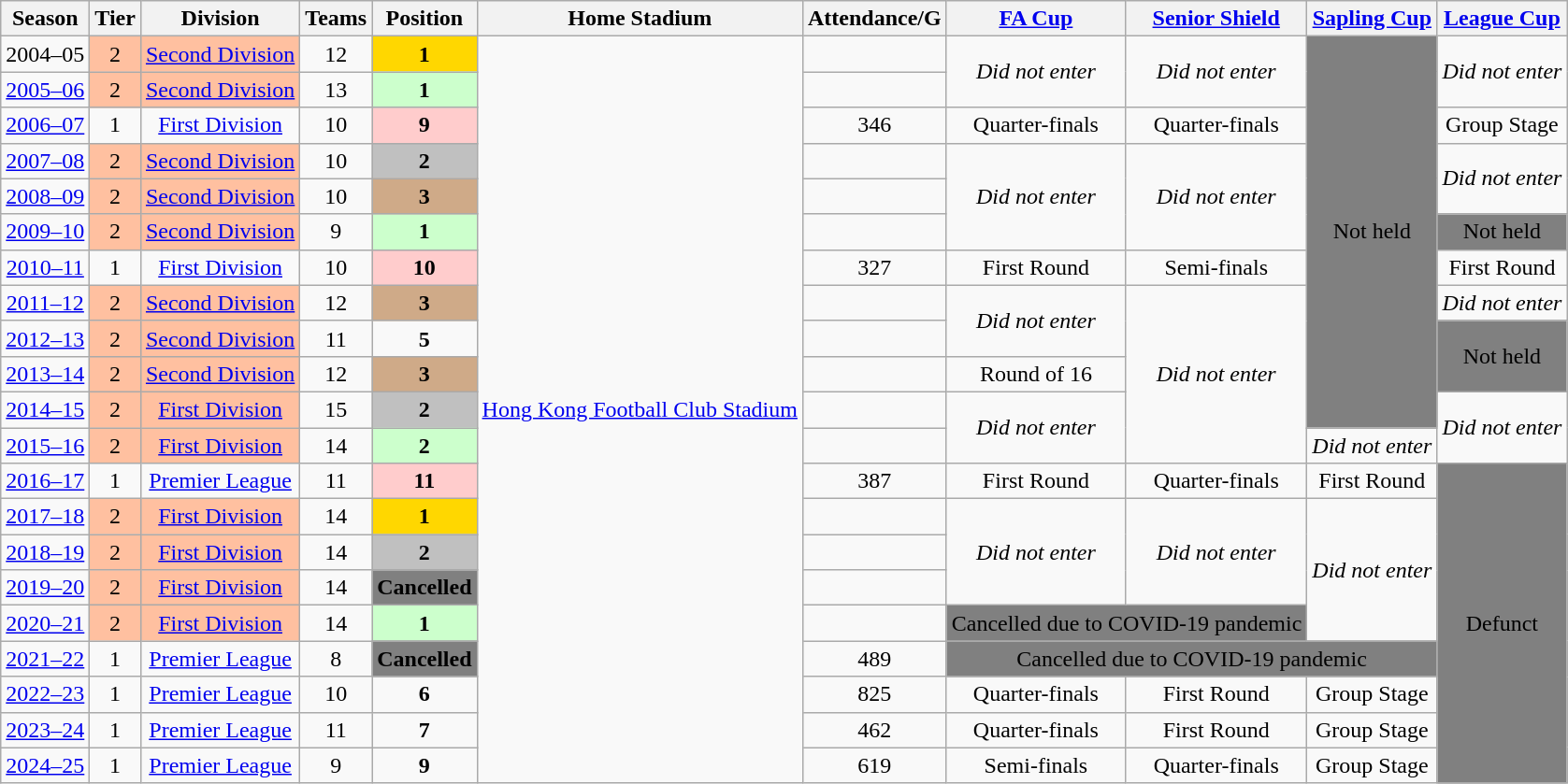<table class=wikitable>
<tr>
<th>Season</th>
<th>Tier</th>
<th>Division</th>
<th>Teams</th>
<th>Position</th>
<th>Home Stadium</th>
<th>Attendance/G</th>
<th><a href='#'>FA Cup</a></th>
<th><a href='#'>Senior Shield</a></th>
<th><a href='#'>Sapling Cup</a></th>
<th><a href='#'>League Cup</a></th>
</tr>
<tr>
<td align=center>2004–05</td>
<td align=center bgcolor=#ffc0a0>2</td>
<td align=center bgcolor=#ffc0a0><a href='#'>Second Division</a></td>
<td align=center>12</td>
<td align=center bgcolor=gold><strong>1</strong></td>
<td rowspan=21 align=center><a href='#'>Hong Kong Football Club Stadium</a></td>
<td align=center></td>
<td rowspan=2 align=center><em>Did not enter</em></td>
<td rowspan=2 align=center><em>Did not enter</em></td>
<td rowspan=11 align=center style=background:gray;>Not held</td>
<td rowspan=2 align=center><em>Did not enter</em></td>
</tr>
<tr>
<td align=center><a href='#'>2005–06</a></td>
<td align=center bgcolor=#ffc0a0>2</td>
<td align=center bgcolor=#ffc0a0><a href='#'>Second Division</a></td>
<td align=center>13</td>
<td align=center bgcolor=#CCFFCC><strong>1</strong></td>
<td align=center></td>
</tr>
<tr>
<td align=center><a href='#'>2006–07</a></td>
<td align=center>1</td>
<td align=center><a href='#'>First Division</a></td>
<td align=center>10</td>
<td align=center bgcolor=FFCCCC><strong>9</strong></td>
<td align=center>346</td>
<td align=center>Quarter-finals</td>
<td align=center>Quarter-finals</td>
<td align=center>Group Stage</td>
</tr>
<tr>
<td align=center><a href='#'>2007–08</a></td>
<td align=center bgcolor=#ffc0a0>2</td>
<td align=center bgcolor=#ffc0a0><a href='#'>Second Division</a></td>
<td align=center>10</td>
<td align=center bgcolor=silver><strong>2</strong></td>
<td align=center></td>
<td rowspan=3 align=center><em>Did not enter</em></td>
<td rowspan=3 align=center><em>Did not enter</em></td>
<td rowspan=2 align=center><em>Did not enter</em></td>
</tr>
<tr>
<td align=center><a href='#'>2008–09</a></td>
<td align=center bgcolor=#ffc0a0>2</td>
<td align=center bgcolor=#ffc0a0><a href='#'>Second Division</a></td>
<td align=center>10</td>
<td align=center bgcolor=#cfaa88><strong>3</strong></td>
<td align=center></td>
</tr>
<tr>
<td align=center><a href='#'>2009–10</a></td>
<td align=center bgcolor=#ffc0a0>2</td>
<td align=center bgcolor=#ffc0a0><a href='#'>Second Division</a></td>
<td align=center>9</td>
<td align=center bgcolor=#CCFFCC><strong>1</strong></td>
<td align=center></td>
<td align=center style=background:gray;>Not held</td>
</tr>
<tr>
<td align=center><a href='#'>2010–11</a></td>
<td align=center>1</td>
<td align=center><a href='#'>First Division</a></td>
<td align=center>10</td>
<td align=center bgcolor=#FFCCCC><strong>10</strong></td>
<td align=center>327</td>
<td align=center>First Round</td>
<td align=center>Semi-finals</td>
<td align=center>First Round</td>
</tr>
<tr>
<td align=center><a href='#'>2011–12</a></td>
<td align=center bgcolor=#ffc0a0>2</td>
<td align=center bgcolor=#ffc0a0><a href='#'>Second Division</a></td>
<td align=center>12</td>
<td align=center bgcolor=#cfaa88><strong>3</strong></td>
<td align=center></td>
<td rowspan=2 align=center><em>Did not enter</em></td>
<td rowspan=5 align=center><em>Did not enter</em></td>
<td align=center><em>Did not enter</em></td>
</tr>
<tr>
<td align=center><a href='#'>2012–13</a></td>
<td align=center bgcolor=#ffc0a0>2</td>
<td align=center bgcolor=#ffc0a0><a href='#'>Second Division</a></td>
<td align=center>11</td>
<td align=center><strong>5</strong></td>
<td align=center></td>
<td rowspan=2 align=center style=background:gray;>Not held</td>
</tr>
<tr>
<td align=center><a href='#'>2013–14</a></td>
<td align=center bgcolor=#ffc0a0>2</td>
<td align=center bgcolor=#ffc0a0><a href='#'>Second Division</a></td>
<td align=center>12</td>
<td align=center bgcolor=#cfaa88><strong>3</strong></td>
<td align=center></td>
<td align=center>Round of 16</td>
</tr>
<tr>
<td align=center><a href='#'>2014–15</a></td>
<td align=center bgcolor=#ffc0a0>2</td>
<td align=center bgcolor=#ffc0a0><a href='#'>First Division</a></td>
<td align=center>15</td>
<td align=center bgcolor=silver><strong>2</strong></td>
<td align=center></td>
<td rowspan=2 align=center><em>Did not enter</em></td>
<td rowspan=2 align=center><em>Did not enter</em></td>
</tr>
<tr>
<td align=center><a href='#'>2015–16</a></td>
<td align=center bgcolor=#ffc0a0>2</td>
<td align=center bgcolor=#ffc0a0><a href='#'>First Division</a></td>
<td align=center>14</td>
<td align=center bgcolor=#CCFFCC><strong>2</strong></td>
<td align=center></td>
<td align=center><em>Did not enter</em></td>
</tr>
<tr>
<td align=center><a href='#'>2016–17</a></td>
<td align=center>1</td>
<td align=center><a href='#'>Premier League</a></td>
<td align=center>11</td>
<td align=center bgcolor=#FFCCCC><strong>11</strong></td>
<td align=center>387</td>
<td align=center>First Round</td>
<td align=center>Quarter-finals</td>
<td align=center>First Round</td>
<td rowspan=9 align=center style=background:gray;>Defunct</td>
</tr>
<tr>
<td align=center><a href='#'>2017–18</a></td>
<td align=center bgcolor=#ffc0a0>2</td>
<td align=center bgcolor=#ffc0a0><a href='#'>First Division</a></td>
<td align=center>14</td>
<td align=center bgcolor=gold><strong>1</strong></td>
<td align=center></td>
<td rowspan=3 align=center><em>Did not enter</em></td>
<td rowspan=3 align=center><em>Did not enter</em></td>
<td rowspan=4 align=center><em>Did not enter</em></td>
</tr>
<tr>
<td align=center><a href='#'>2018–19</a></td>
<td align=center bgcolor=#ffc0a0>2</td>
<td align=center bgcolor=#ffc0a0><a href='#'>First Division</a></td>
<td align=center>14</td>
<td align=center bgcolor=silver><strong>2</strong></td>
<td align=center></td>
</tr>
<tr>
<td align=center><a href='#'>2019–20</a></td>
<td align=center bgcolor=#ffc0a0>2</td>
<td align=center bgcolor=#ffc0a0><a href='#'>First Division</a></td>
<td align=center>14</td>
<td align=center style=background:gray;><strong>Cancelled</strong></td>
<td align=center></td>
</tr>
<tr>
<td align=center><a href='#'>2020–21</a></td>
<td align=center bgcolor=#ffc0a0>2</td>
<td align=center bgcolor=#ffc0a0><a href='#'>First Division</a></td>
<td align=center>14</td>
<td align=center bgcolor=#CCFFCC><strong>1</strong></td>
<td align=center></td>
<td colspan=2 align=center style=background:gray;>Cancelled due to COVID-19 pandemic</td>
</tr>
<tr>
<td align=center><a href='#'>2021–22</a></td>
<td align=center>1</td>
<td align=center><a href='#'>Premier League</a></td>
<td align=center>8</td>
<td align=center style=background:gray;><strong>Cancelled</strong></td>
<td align=center>489</td>
<td colspan=3 align=center style=background:gray;>Cancelled due to COVID-19 pandemic</td>
</tr>
<tr>
<td align=center><a href='#'>2022–23</a></td>
<td align=center>1</td>
<td align=center><a href='#'>Premier League</a></td>
<td align=center>10</td>
<td align=center><strong>6</strong></td>
<td align=center>825</td>
<td align=center>Quarter-finals</td>
<td align=center>First Round</td>
<td align=center>Group Stage</td>
</tr>
<tr>
<td align=center><a href='#'>2023–24</a></td>
<td align=center>1</td>
<td align=center><a href='#'>Premier League</a></td>
<td align=center>11</td>
<td align=center><strong>7</strong></td>
<td align=center>462</td>
<td align=center>Quarter-finals</td>
<td align=center>First Round</td>
<td align=center>Group Stage</td>
</tr>
<tr>
<td align=center><a href='#'>2024–25</a></td>
<td align=center>1</td>
<td align=center><a href='#'>Premier League</a></td>
<td align=center>9</td>
<td align=center><strong>9</strong></td>
<td align=center>619</td>
<td align=center>Semi-finals</td>
<td align=center>Quarter-finals</td>
<td align=center>Group Stage</td>
</tr>
</table>
